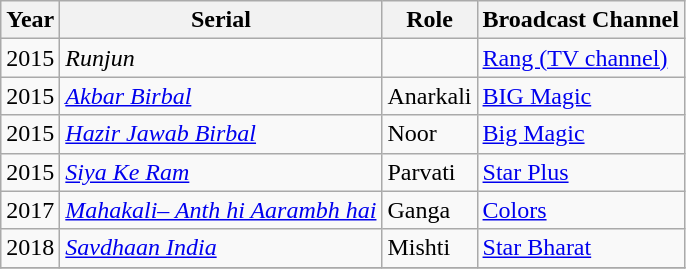<table class="wikitable sortable">
<tr>
<th>Year</th>
<th>Serial</th>
<th>Role</th>
<th>Broadcast Channel</th>
</tr>
<tr>
<td>2015</td>
<td><em>Runjun</em></td>
<td></td>
<td><a href='#'>Rang (TV channel)</a></td>
</tr>
<tr>
<td>2015</td>
<td><em><a href='#'>Akbar Birbal</a></em></td>
<td>Anarkali</td>
<td><a href='#'>BIG Magic</a></td>
</tr>
<tr>
<td>2015</td>
<td><em><a href='#'>Hazir Jawab Birbal</a></em></td>
<td>Noor</td>
<td><a href='#'>Big Magic</a></td>
</tr>
<tr>
<td>2015</td>
<td><em><a href='#'>Siya Ke Ram</a></em></td>
<td>Parvati</td>
<td><a href='#'>Star Plus</a></td>
</tr>
<tr>
<td>2017</td>
<td><em><a href='#'>Mahakali– Anth hi Aarambh hai</a></em></td>
<td>Ganga</td>
<td><a href='#'>Colors</a></td>
</tr>
<tr>
<td>2018</td>
<td><em><a href='#'>Savdhaan India</a></em></td>
<td>Mishti</td>
<td><a href='#'>Star Bharat</a></td>
</tr>
<tr>
</tr>
</table>
